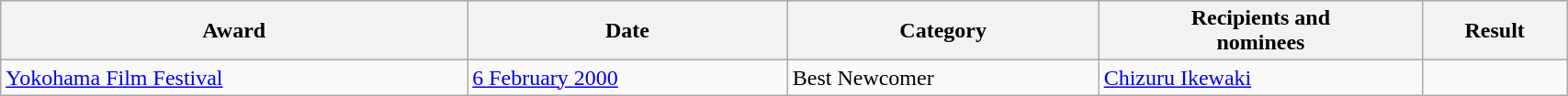<table class="wikitable sortable" width="90%">
<tr style="background:#ccc; text-align:center;">
<th>Award</th>
<th>Date</th>
<th>Category</th>
<th>Recipients and <br>nominees</th>
<th>Result</th>
</tr>
<tr>
<td><a href='#'>Yokohama Film Festival</a></td>
<td><a href='#'>6 February 2000</a></td>
<td>Best Newcomer</td>
<td><a href='#'>Chizuru Ikewaki</a></td>
<td></td>
</tr>
</table>
